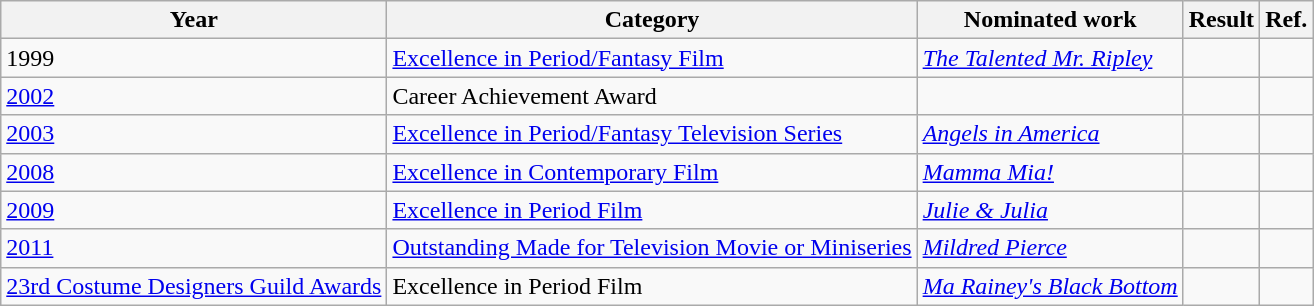<table class="wikitable unsortable">
<tr>
<th>Year</th>
<th>Category</th>
<th>Nominated work</th>
<th>Result</th>
<th>Ref.</th>
</tr>
<tr>
<td>1999</td>
<td><a href='#'>Excellence in Period/Fantasy Film</a></td>
<td><em><a href='#'>The Talented Mr. Ripley</a></em></td>
<td></td>
<td></td>
</tr>
<tr>
<td><a href='#'>2002</a></td>
<td>Career Achievement Award</td>
<td></td>
<td></td>
<td></td>
</tr>
<tr>
<td><a href='#'>2003</a></td>
<td><a href='#'>Excellence in Period/Fantasy Television Series</a></td>
<td><em><a href='#'>Angels in America</a></em></td>
<td></td>
<td></td>
</tr>
<tr>
<td><a href='#'>2008</a></td>
<td><a href='#'>Excellence in Contemporary Film</a></td>
<td><em><a href='#'>Mamma Mia!</a></em></td>
<td></td>
<td></td>
</tr>
<tr>
<td><a href='#'>2009</a></td>
<td><a href='#'>Excellence in Period Film</a></td>
<td><em><a href='#'>Julie & Julia</a></em></td>
<td></td>
<td></td>
</tr>
<tr>
<td><a href='#'>2011</a></td>
<td><a href='#'>Outstanding Made for Television Movie or Miniseries</a></td>
<td><em><a href='#'>Mildred Pierce</a></em></td>
<td></td>
<td></td>
</tr>
<tr>
<td><a href='#'>23rd Costume Designers Guild Awards</a></td>
<td>Excellence in Period Film</td>
<td><em><a href='#'>Ma Rainey's Black Bottom</a></em></td>
<td></td>
<td></td>
</tr>
</table>
